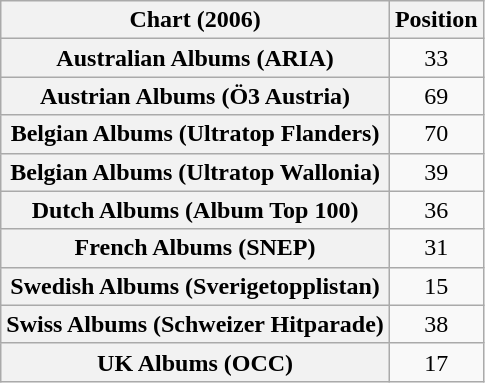<table class="wikitable plainrowheaders sortable">
<tr>
<th scope="col">Chart (2006)</th>
<th scope="col">Position</th>
</tr>
<tr>
<th scope="row">Australian Albums (ARIA)</th>
<td align="center">33</td>
</tr>
<tr>
<th scope="row">Austrian Albums (Ö3 Austria)</th>
<td align="center">69</td>
</tr>
<tr>
<th scope="row">Belgian Albums (Ultratop Flanders)</th>
<td align="center">70</td>
</tr>
<tr>
<th scope="row">Belgian Albums (Ultratop Wallonia)</th>
<td align="center">39</td>
</tr>
<tr>
<th scope="row">Dutch Albums (Album Top 100)</th>
<td align="center">36</td>
</tr>
<tr>
<th scope="row">French Albums (SNEP)</th>
<td align="center">31</td>
</tr>
<tr>
<th scope="row">Swedish Albums (Sverigetopplistan)</th>
<td align="center">15</td>
</tr>
<tr>
<th scope="row">Swiss Albums (Schweizer Hitparade)</th>
<td align="center">38</td>
</tr>
<tr>
<th scope="row">UK Albums (OCC)</th>
<td align="center">17</td>
</tr>
</table>
